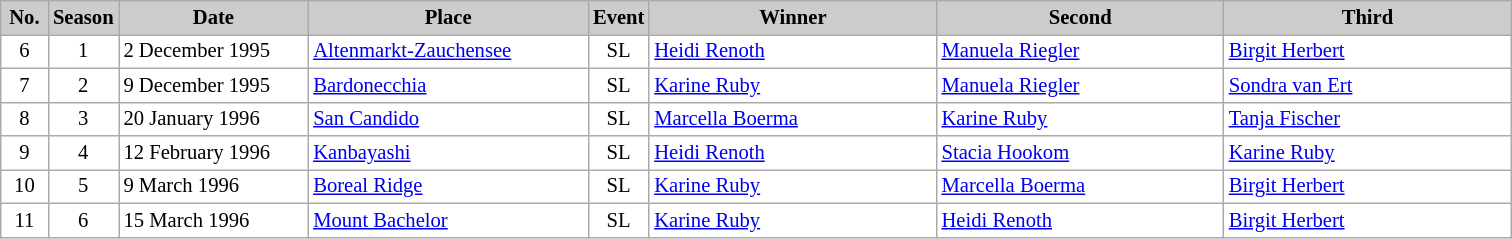<table class="wikitable plainrowheaders" style="background:#fff; font-size:86%; border:grey solid 1px; border-collapse:collapse;">
<tr style="background:#ccc; text-align:center;">
<th scope="col" style="background:#ccc; width:25px;">No.</th>
<th scope="col" style="background:#ccc; width:30px;">Season</th>
<th scope="col" style="background:#ccc; width:120px;">Date</th>
<th scope="col" style="background:#ccc; width:180px;">Place</th>
<th scope="col" style="background:#ccc; width:15px;">Event</th>
<th scope="col" style="background:#ccc; width:185px;">Winner</th>
<th scope="col" style="background:#ccc; width:185px;">Second</th>
<th scope="col" style="background:#ccc; width:185px;">Third</th>
</tr>
<tr>
<td align=center>6</td>
<td align=center>1</td>
<td>2 December 1995</td>
<td> <a href='#'>Altenmarkt-Zauchensee</a></td>
<td align=center>SL</td>
<td> <a href='#'>Heidi Renoth</a></td>
<td> <a href='#'>Manuela Riegler</a></td>
<td> <a href='#'>Birgit Herbert</a></td>
</tr>
<tr>
<td align=center>7</td>
<td align=center>2</td>
<td>9 December 1995</td>
<td> <a href='#'>Bardonecchia</a></td>
<td align=center>SL</td>
<td> <a href='#'>Karine Ruby</a></td>
<td> <a href='#'>Manuela Riegler</a></td>
<td> <a href='#'>Sondra van Ert</a></td>
</tr>
<tr>
<td align=center>8</td>
<td align=center>3</td>
<td>20 January 1996</td>
<td> <a href='#'>San Candido</a></td>
<td align=center>SL</td>
<td> <a href='#'>Marcella Boerma</a></td>
<td> <a href='#'>Karine Ruby</a></td>
<td> <a href='#'>Tanja Fischer</a></td>
</tr>
<tr>
<td align=center>9</td>
<td align=center>4</td>
<td>12 February 1996</td>
<td> <a href='#'>Kanbayashi</a></td>
<td align=center>SL</td>
<td> <a href='#'>Heidi Renoth</a></td>
<td> <a href='#'>Stacia Hookom</a></td>
<td> <a href='#'>Karine Ruby</a></td>
</tr>
<tr>
<td align=center>10</td>
<td align=center>5</td>
<td>9 March 1996</td>
<td> <a href='#'>Boreal Ridge</a></td>
<td align=center>SL</td>
<td> <a href='#'>Karine Ruby</a></td>
<td> <a href='#'>Marcella Boerma</a></td>
<td> <a href='#'>Birgit Herbert</a></td>
</tr>
<tr>
<td align=center>11</td>
<td align=center>6</td>
<td>15 March 1996</td>
<td> <a href='#'>Mount Bachelor</a></td>
<td align=center>SL</td>
<td> <a href='#'>Karine Ruby</a></td>
<td> <a href='#'>Heidi Renoth</a></td>
<td> <a href='#'>Birgit Herbert</a></td>
</tr>
</table>
